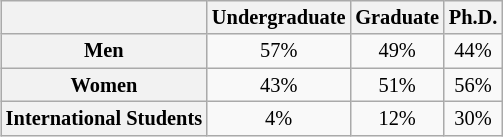<table class="wikitable" style="float:RIGHT; text-align:center; font-size:85%; margin-left:2em; margin:auto">
<tr>
<th></th>
<th>Undergraduate</th>
<th>Graduate</th>
<th>Ph.D.</th>
</tr>
<tr>
<th>Men</th>
<td>57%</td>
<td>49%</td>
<td>44%</td>
</tr>
<tr>
<th>Women</th>
<td>43%</td>
<td>51%</td>
<td>56%</td>
</tr>
<tr>
<th>International Students</th>
<td>4%</td>
<td>12%</td>
<td>30%</td>
</tr>
</table>
